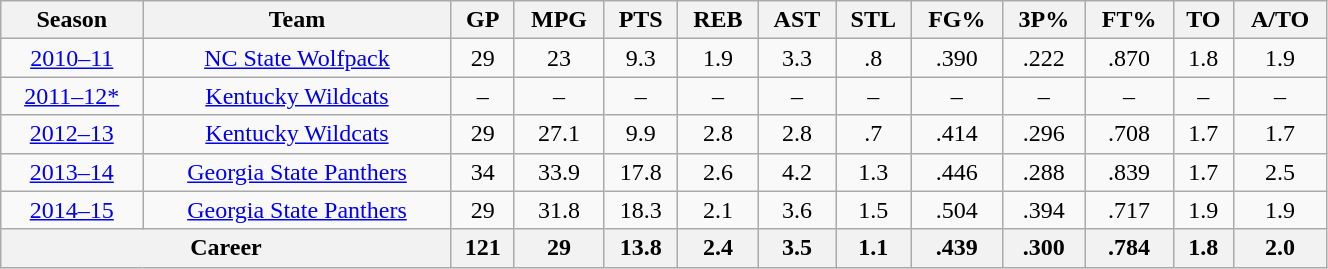<table class="wikitable" style="text-align: center; width: 70%;">
<tr>
<th>Season</th>
<th>Team</th>
<th>GP</th>
<th>MPG</th>
<th>PTS</th>
<th>REB</th>
<th>AST</th>
<th>STL</th>
<th>FG%</th>
<th>3P%</th>
<th>FT%</th>
<th>TO</th>
<th>A/TO</th>
</tr>
<tr>
<td><a href='#'>2010–11</a></td>
<td><a href='#'>NC State Wolfpack</a></td>
<td>29</td>
<td>23</td>
<td>9.3</td>
<td>1.9</td>
<td>3.3</td>
<td>.8</td>
<td>.390</td>
<td>.222</td>
<td>.870</td>
<td>1.8</td>
<td>1.9</td>
</tr>
<tr>
<td><a href='#'>2011–12*</a></td>
<td><a href='#'>Kentucky Wildcats</a></td>
<td>–</td>
<td>–</td>
<td>–</td>
<td>–</td>
<td>–</td>
<td>–</td>
<td>–</td>
<td>–</td>
<td>–</td>
<td>–</td>
<td>–</td>
</tr>
<tr>
<td><a href='#'>2012–13</a></td>
<td><a href='#'>Kentucky Wildcats</a></td>
<td>29</td>
<td>27.1</td>
<td>9.9</td>
<td>2.8</td>
<td>2.8</td>
<td>.7</td>
<td>.414</td>
<td>.296</td>
<td>.708</td>
<td>1.7</td>
<td>1.7</td>
</tr>
<tr>
<td><a href='#'>2013–14</a></td>
<td><a href='#'>Georgia State Panthers</a></td>
<td>34</td>
<td>33.9</td>
<td>17.8</td>
<td>2.6</td>
<td>4.2</td>
<td>1.3</td>
<td>.446</td>
<td>.288</td>
<td>.839</td>
<td>1.7</td>
<td>2.5</td>
</tr>
<tr>
<td><a href='#'>2014–15</a></td>
<td><a href='#'>Georgia State Panthers</a></td>
<td>29</td>
<td>31.8</td>
<td>18.3</td>
<td>2.1</td>
<td>3.6</td>
<td>1.5</td>
<td>.504</td>
<td>.394</td>
<td>.717</td>
<td>1.9</td>
<td>1.9</td>
</tr>
<tr>
<th colspan=2>Career</th>
<th>121</th>
<th>29</th>
<th>13.8</th>
<th>2.4</th>
<th>3.5</th>
<th>1.1</th>
<th>.439</th>
<th>.300</th>
<th>.784</th>
<th>1.8</th>
<th>2.0</th>
</tr>
</table>
